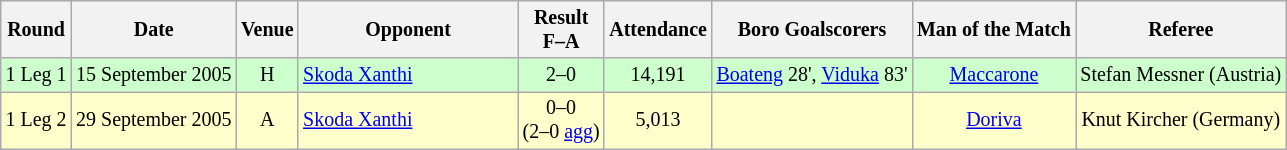<table class="wikitable" style="text-align:center; font-size:smaller;">
<tr>
<th>Round</th>
<th>Date</th>
<th>Venue</th>
<th style="width:140px;">Opponent</th>
<th>Result<br>F–A</th>
<th>Attendance</th>
<th>Boro Goalscorers</th>
<th>Man of the Match</th>
<th>Referee</th>
</tr>
<tr style="background:#cfc;">
<td>1 Leg 1</td>
<td>15 September 2005</td>
<td>H</td>
<td align=left> <a href='#'>Skoda Xanthi</a></td>
<td>2–0</td>
<td>14,191</td>
<td><a href='#'>Boateng</a> 28', <a href='#'>Viduka</a> 83'</td>
<td><a href='#'>Maccarone</a></td>
<td>Stefan Messner (Austria)</td>
</tr>
<tr style="background:#ffc;">
<td>1 Leg 2</td>
<td>29 September 2005</td>
<td>A</td>
<td align=left> <a href='#'>Skoda Xanthi</a></td>
<td>0–0<br>(2–0 <a href='#'>agg</a>)</td>
<td>5,013</td>
<td></td>
<td><a href='#'>Doriva</a></td>
<td>Knut Kircher (Germany)</td>
</tr>
</table>
